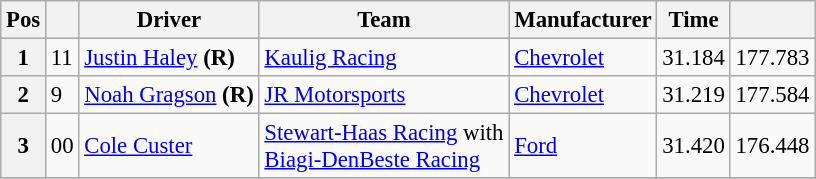<table class="wikitable" style="font-size:95%">
<tr>
<th>Pos</th>
<th></th>
<th>Driver</th>
<th>Team</th>
<th>Manufacturer</th>
<th>Time</th>
<th></th>
</tr>
<tr>
<th>1</th>
<td>11</td>
<td><a href='#'>Justin Haley</a> <strong>(R)</strong></td>
<td><a href='#'>Kaulig Racing</a></td>
<td><a href='#'>Chevrolet</a></td>
<td>31.184</td>
<td>177.783</td>
</tr>
<tr>
<th>2</th>
<td>9</td>
<td><a href='#'>Noah Gragson</a> <strong>(R)</strong></td>
<td><a href='#'>JR Motorsports</a></td>
<td><a href='#'>Chevrolet</a></td>
<td>31.219</td>
<td>177.584</td>
</tr>
<tr>
<th>3</th>
<td>00</td>
<td><a href='#'>Cole Custer</a></td>
<td><a href='#'>Stewart-Haas Racing</a> with <br> <a href='#'>Biagi-DenBeste Racing</a></td>
<td><a href='#'>Ford</a></td>
<td>31.420</td>
<td>176.448</td>
</tr>
<tr>
</tr>
</table>
